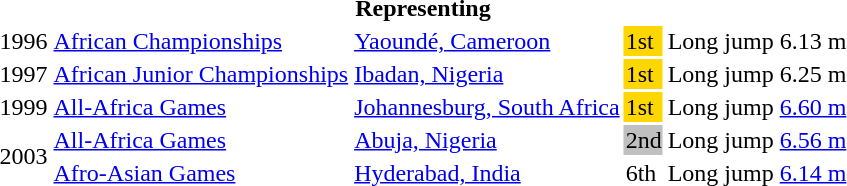<table>
<tr>
<th colspan="6">Representing </th>
</tr>
<tr>
<td>1996</td>
<td><a href='#'>African Championships</a></td>
<td><a href='#'>Yaoundé, Cameroon</a></td>
<td bgcolor=gold>1st</td>
<td>Long jump</td>
<td>6.13 m</td>
</tr>
<tr>
<td>1997</td>
<td><a href='#'>African Junior Championships</a></td>
<td><a href='#'>Ibadan, Nigeria</a></td>
<td bgcolor=gold>1st</td>
<td>Long jump</td>
<td>6.25 m</td>
</tr>
<tr>
<td>1999</td>
<td><a href='#'>All-Africa Games</a></td>
<td><a href='#'>Johannesburg, South Africa</a></td>
<td bgcolor=gold>1st</td>
<td>Long jump</td>
<td><a href='#'>6.60 m</a></td>
</tr>
<tr>
<td rowspan=2>2003</td>
<td><a href='#'>All-Africa Games</a></td>
<td><a href='#'>Abuja, Nigeria</a></td>
<td bgcolor=silver>2nd</td>
<td>Long jump</td>
<td><a href='#'>6.56 m</a></td>
</tr>
<tr>
<td><a href='#'>Afro-Asian Games</a></td>
<td><a href='#'>Hyderabad, India</a></td>
<td>6th</td>
<td>Long jump</td>
<td><a href='#'>6.14 m</a></td>
</tr>
</table>
